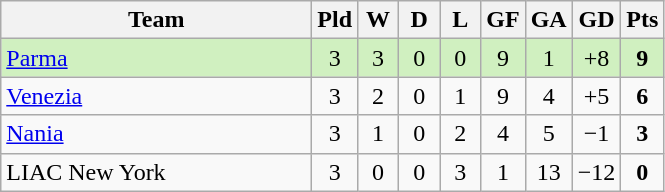<table class=wikitable style="text-align:center">
<tr>
<th width=200>Team</th>
<th width=20>Pld</th>
<th width=20>W</th>
<th width=20>D</th>
<th width=20>L</th>
<th width=20>GF</th>
<th width=20>GA</th>
<th width=20>GD</th>
<th width=20>Pts</th>
</tr>
<tr bgcolor=d0f0c0>
<td style="text-align:left"> <a href='#'>Parma</a></td>
<td>3</td>
<td>3</td>
<td>0</td>
<td>0</td>
<td>9</td>
<td>1</td>
<td>+8</td>
<td><strong>9</strong></td>
</tr>
<tr>
<td style="text-align:left"> <a href='#'>Venezia</a></td>
<td>3</td>
<td>2</td>
<td>0</td>
<td>1</td>
<td>9</td>
<td>4</td>
<td>+5</td>
<td><strong>6</strong></td>
</tr>
<tr>
<td style="text-align:left"> <a href='#'>Nania</a></td>
<td>3</td>
<td>1</td>
<td>0</td>
<td>2</td>
<td>4</td>
<td>5</td>
<td>−1</td>
<td><strong>3</strong></td>
</tr>
<tr>
<td style="text-align:left"> LIAC New York</td>
<td>3</td>
<td>0</td>
<td>0</td>
<td>3</td>
<td>1</td>
<td>13</td>
<td>−12</td>
<td><strong>0</strong></td>
</tr>
</table>
